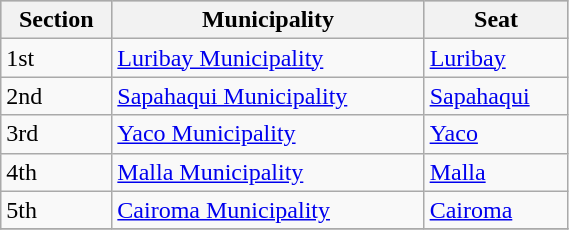<table class="wikitable" style="width:30%;">
<tr bgcolor=silver>
<th><strong>Section</strong></th>
<th><strong>Municipality</strong></th>
<th><strong>Seat</strong></th>
</tr>
<tr>
<td>1st</td>
<td><a href='#'>Luribay Municipality</a></td>
<td><a href='#'>Luribay</a></td>
</tr>
<tr>
<td>2nd</td>
<td><a href='#'>Sapahaqui Municipality</a></td>
<td><a href='#'>Sapahaqui</a></td>
</tr>
<tr>
<td>3rd</td>
<td><a href='#'>Yaco Municipality</a></td>
<td><a href='#'>Yaco</a></td>
</tr>
<tr>
<td>4th</td>
<td><a href='#'>Malla Municipality</a></td>
<td><a href='#'>Malla</a></td>
</tr>
<tr>
<td>5th</td>
<td><a href='#'>Cairoma Municipality</a></td>
<td><a href='#'>Cairoma</a></td>
</tr>
<tr>
</tr>
</table>
